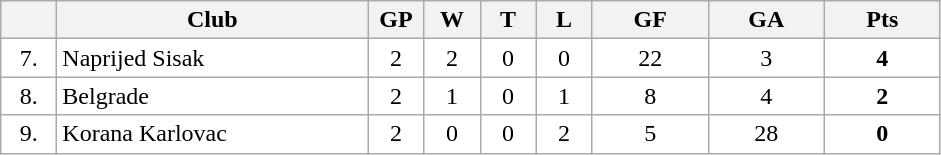<table class="wikitable">
<tr>
<th width="30"></th>
<th width="200">Club</th>
<th width="30">GP</th>
<th width="30">W</th>
<th width="30">T</th>
<th width="30">L</th>
<th width="70">GF</th>
<th width="70">GA</th>
<th width="70">Pts</th>
</tr>
<tr bgcolor="#FFFFFF" align="center">
<td>7.</td>
<td align="left">Naprijed Sisak</td>
<td>2</td>
<td>2</td>
<td>0</td>
<td>0</td>
<td>22</td>
<td>3</td>
<td><strong>4</strong></td>
</tr>
<tr bgcolor="#FFFFFF" align="center">
<td>8.</td>
<td align="left">Belgrade</td>
<td>2</td>
<td>1</td>
<td>0</td>
<td>1</td>
<td>8</td>
<td>4</td>
<td><strong>2</strong></td>
</tr>
<tr bgcolor="#FFFFFF" align="center">
<td>9.</td>
<td align="left">Korana Karlovac</td>
<td>2</td>
<td>0</td>
<td>0</td>
<td>2</td>
<td>5</td>
<td>28</td>
<td><strong>0</strong></td>
</tr>
</table>
